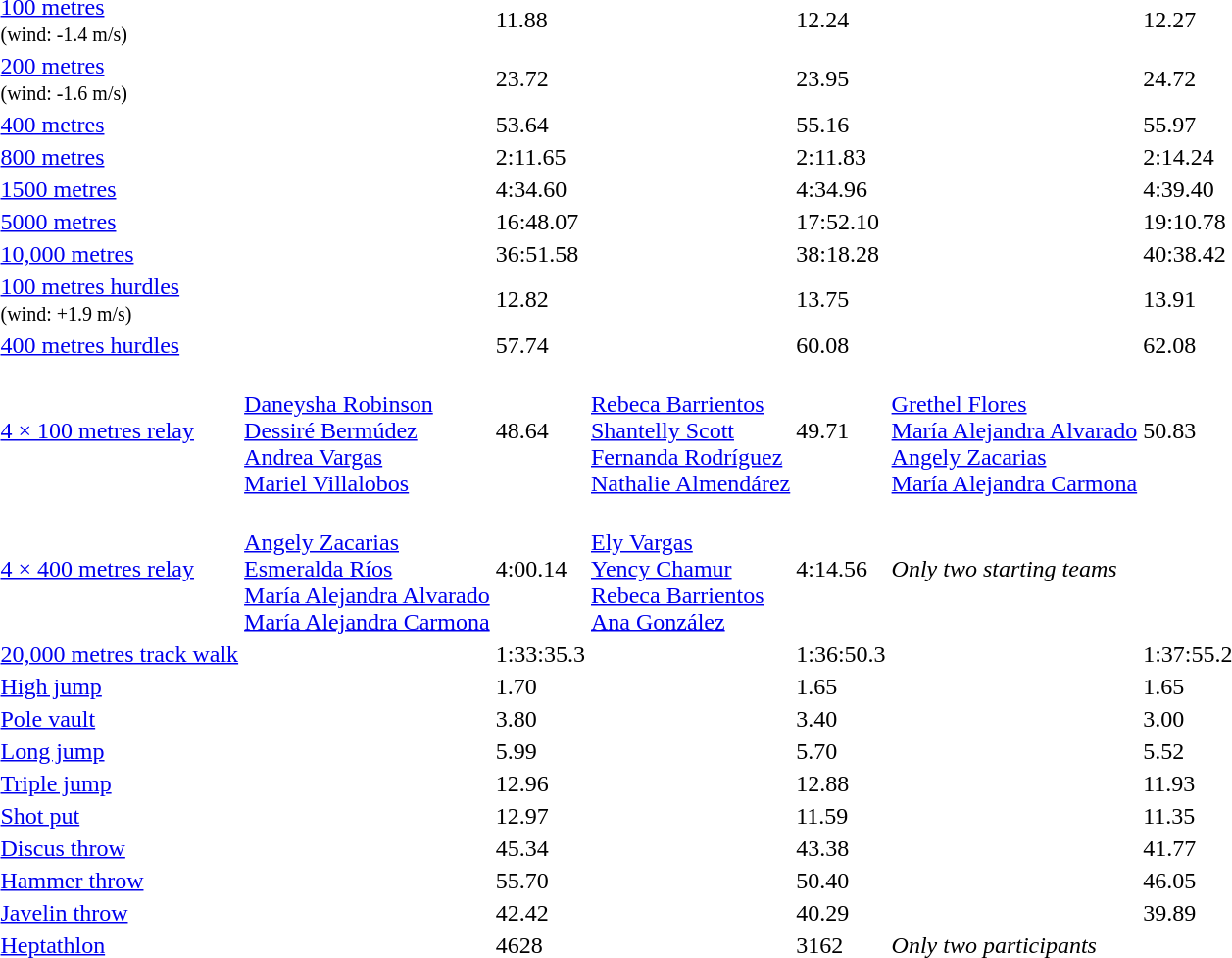<table>
<tr>
<td><a href='#'>100 metres</a><br><small>(wind: -1.4 m/s)</small></td>
<td align=left></td>
<td>11.88</td>
<td align=left></td>
<td>12.24</td>
<td align=left></td>
<td>12.27</td>
</tr>
<tr>
<td><a href='#'>200 metres</a><br><small>(wind: -1.6 m/s)</small></td>
<td align=left></td>
<td>23.72</td>
<td align=left></td>
<td>23.95</td>
<td align=left></td>
<td>24.72</td>
</tr>
<tr>
<td><a href='#'>400 metres</a></td>
<td align=left></td>
<td>53.64</td>
<td align=left></td>
<td>55.16</td>
<td align=left></td>
<td>55.97</td>
</tr>
<tr>
<td><a href='#'>800 metres</a></td>
<td align=left></td>
<td>2:11.65</td>
<td align=left></td>
<td>2:11.83</td>
<td align=left></td>
<td>2:14.24</td>
</tr>
<tr>
<td><a href='#'>1500 metres</a></td>
<td align=left></td>
<td>4:34.60</td>
<td align=left></td>
<td>4:34.96</td>
<td align=left></td>
<td>4:39.40</td>
</tr>
<tr>
<td><a href='#'>5000 metres</a></td>
<td align=left></td>
<td>16:48.07 </td>
<td align=left></td>
<td>17:52.10</td>
<td align=left></td>
<td>19:10.78</td>
</tr>
<tr>
<td><a href='#'>10,000 metres</a></td>
<td align=left></td>
<td>36:51.58</td>
<td align=left></td>
<td>38:18.28</td>
<td align=left></td>
<td>40:38.42</td>
</tr>
<tr>
<td><a href='#'>100 metres hurdles</a><br><small>(wind: +1.9 m/s)</small></td>
<td align=left></td>
<td>12.82 </td>
<td align=left></td>
<td>13.75</td>
<td align=left></td>
<td>13.91</td>
</tr>
<tr>
<td><a href='#'>400 metres hurdles</a></td>
<td align=left></td>
<td>57.74 </td>
<td align=left></td>
<td>60.08</td>
<td align=left></td>
<td>62.08</td>
</tr>
<tr>
<td><a href='#'>4 × 100 metres relay</a></td>
<td> <br> <a href='#'>Daneysha Robinson</a><br><a href='#'>Dessiré Bermúdez</a><br><a href='#'>Andrea Vargas</a><br><a href='#'>Mariel Villalobos</a></td>
<td>48.64</td>
<td> <br> <a href='#'>Rebeca Barrientos</a><br><a href='#'>Shantelly Scott</a><br><a href='#'>Fernanda Rodríguez</a><br><a href='#'>Nathalie Almendárez</a></td>
<td>49.71</td>
<td> <br> <a href='#'>Grethel Flores</a><br><a href='#'>María Alejandra Alvarado</a><br><a href='#'>Angely Zacarias</a><br><a href='#'>María Alejandra Carmona</a></td>
<td>50.83</td>
</tr>
<tr>
<td><a href='#'>4 × 400 metres relay</a></td>
<td> <br> <a href='#'>Angely Zacarias</a><br><a href='#'>Esmeralda Ríos</a><br><a href='#'>María Alejandra Alvarado</a><br><a href='#'>María Alejandra Carmona</a></td>
<td>4:00.14</td>
<td> <br> <a href='#'>Ely Vargas</a><br><a href='#'>Yency Chamur</a><br><a href='#'>Rebeca Barrientos</a><br><a href='#'>Ana González</a></td>
<td>4:14.56</td>
<td colspan=2><em>Only two starting teams</em></td>
</tr>
<tr>
<td><a href='#'>20,000 metres track walk</a></td>
<td align=left></td>
<td>1:33:35.3 </td>
<td align=left></td>
<td>1:36:50.3</td>
<td align=left></td>
<td>1:37:55.2</td>
</tr>
<tr>
<td><a href='#'>High jump</a></td>
<td align=left></td>
<td>1.70</td>
<td align=left></td>
<td>1.65</td>
<td align=left></td>
<td>1.65</td>
</tr>
<tr>
<td><a href='#'>Pole vault</a></td>
<td align=left></td>
<td>3.80</td>
<td align=left></td>
<td>3.40</td>
<td align=left></td>
<td>3.00</td>
</tr>
<tr>
<td><a href='#'>Long jump</a></td>
<td align=left></td>
<td>5.99</td>
<td align=left></td>
<td>5.70</td>
<td align=left></td>
<td>5.52</td>
</tr>
<tr>
<td><a href='#'>Triple jump</a></td>
<td align=left></td>
<td>12.96</td>
<td align=left></td>
<td>12.88</td>
<td align=left></td>
<td>11.93</td>
</tr>
<tr>
<td><a href='#'>Shot put</a></td>
<td align=left></td>
<td>12.97</td>
<td align=left></td>
<td>11.59</td>
<td align=left></td>
<td>11.35</td>
</tr>
<tr>
<td><a href='#'>Discus throw</a></td>
<td align=left></td>
<td>45.34</td>
<td align=left></td>
<td>43.38</td>
<td align=left></td>
<td>41.77</td>
</tr>
<tr>
<td><a href='#'>Hammer throw</a></td>
<td align=left></td>
<td>55.70</td>
<td align=left></td>
<td>50.40</td>
<td align=left></td>
<td>46.05</td>
</tr>
<tr>
<td><a href='#'>Javelin throw</a></td>
<td align=left></td>
<td>42.42</td>
<td align=left></td>
<td>40.29</td>
<td align=left></td>
<td>39.89</td>
</tr>
<tr>
<td><a href='#'>Heptathlon</a></td>
<td align=left></td>
<td>4628</td>
<td align=left></td>
<td>3162</td>
<td colspan=2><em>Only two participants</em></td>
</tr>
</table>
